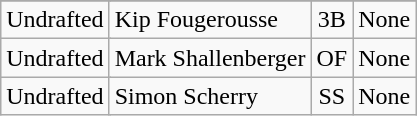<table class="wikitable">
<tr>
</tr>
<tr>
<td style="text-align:center;" colspan="2">Undrafted</td>
<td>Kip Fougerousse</td>
<td align="center">3B</td>
<td>None</td>
</tr>
<tr>
<td style="text-align:center;" colspan="2">Undrafted</td>
<td>Mark Shallenberger</td>
<td align="center">OF</td>
<td>None</td>
</tr>
<tr>
<td style="text-align:center;" colspan="2">Undrafted</td>
<td>Simon Scherry</td>
<td align="center">SS</td>
<td>None</td>
</tr>
</table>
